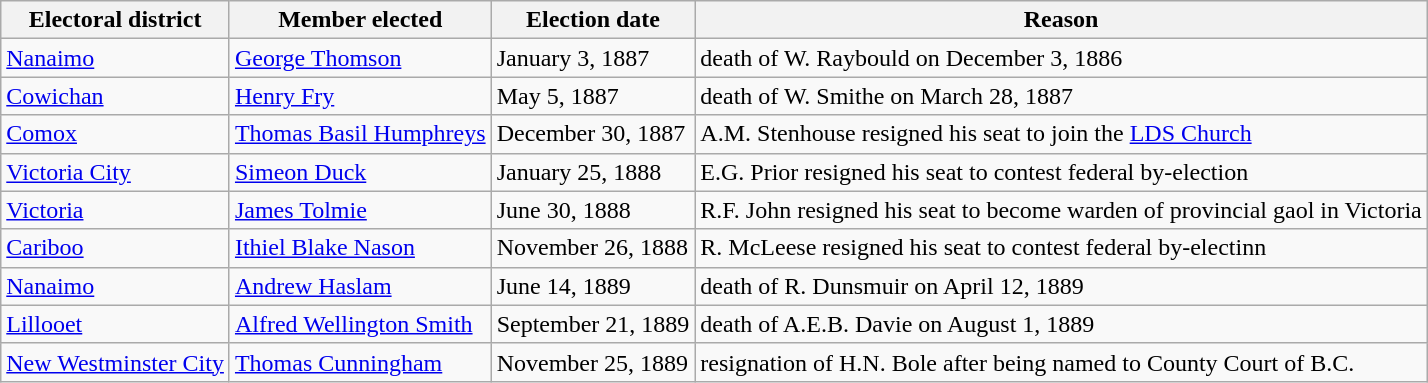<table class="wikitable sortable">
<tr>
<th>Electoral district</th>
<th>Member elected</th>
<th>Election date</th>
<th>Reason</th>
</tr>
<tr>
<td><a href='#'>Nanaimo</a></td>
<td><a href='#'>George Thomson</a></td>
<td>January 3, 1887</td>
<td>death of W. Raybould on December 3, 1886</td>
</tr>
<tr>
<td><a href='#'>Cowichan</a></td>
<td><a href='#'>Henry Fry</a></td>
<td>May 5, 1887</td>
<td>death of W. Smithe on March 28, 1887</td>
</tr>
<tr>
<td><a href='#'>Comox</a></td>
<td><a href='#'>Thomas Basil Humphreys</a></td>
<td>December 30, 1887</td>
<td>A.M. Stenhouse resigned his seat to join the <a href='#'>LDS Church</a></td>
</tr>
<tr>
<td><a href='#'>Victoria City</a></td>
<td><a href='#'>Simeon Duck</a></td>
<td>January 25, 1888</td>
<td>E.G. Prior resigned his seat to contest federal by-election</td>
</tr>
<tr>
<td><a href='#'>Victoria</a></td>
<td><a href='#'>James Tolmie</a></td>
<td>June 30, 1888</td>
<td>R.F. John resigned his seat to become warden of provincial gaol in Victoria</td>
</tr>
<tr>
<td><a href='#'>Cariboo</a></td>
<td><a href='#'>Ithiel Blake Nason</a></td>
<td>November 26, 1888</td>
<td>R. McLeese resigned his seat to contest federal by-electinn</td>
</tr>
<tr>
<td><a href='#'>Nanaimo</a></td>
<td><a href='#'>Andrew Haslam</a></td>
<td>June 14, 1889</td>
<td>death of R. Dunsmuir on April 12, 1889</td>
</tr>
<tr>
<td><a href='#'>Lillooet</a></td>
<td><a href='#'>Alfred Wellington Smith</a></td>
<td>September 21, 1889</td>
<td>death of A.E.B. Davie on August 1, 1889</td>
</tr>
<tr>
<td><a href='#'>New Westminster City</a></td>
<td><a href='#'>Thomas Cunningham</a></td>
<td>November 25, 1889</td>
<td>resignation of H.N. Bole after being named to County Court of B.C.</td>
</tr>
</table>
